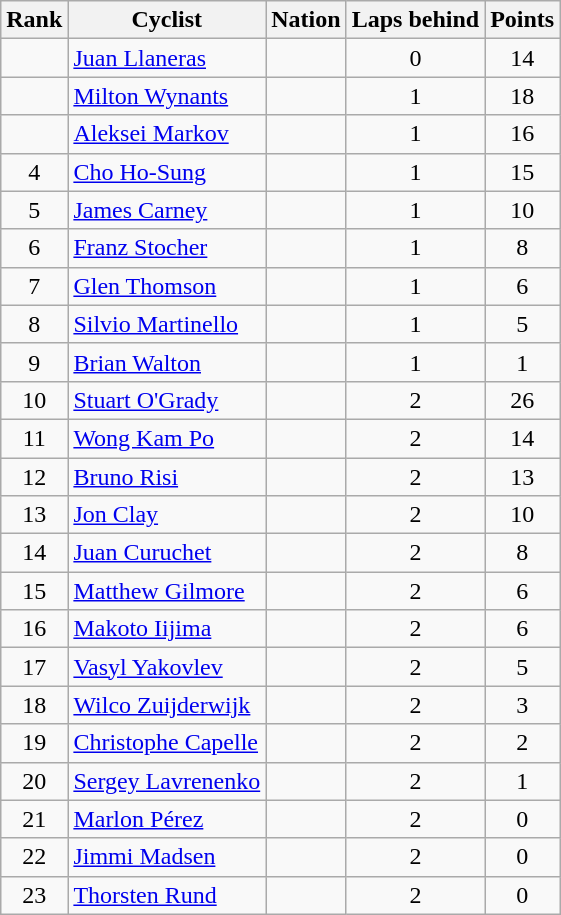<table class="wikitable sortable" style="text-align:center">
<tr>
<th>Rank</th>
<th>Cyclist</th>
<th>Nation</th>
<th>Laps behind</th>
<th>Points</th>
</tr>
<tr>
<td></td>
<td align=left><a href='#'>Juan Llaneras</a></td>
<td align=left></td>
<td>0</td>
<td>14</td>
</tr>
<tr>
<td></td>
<td align=left><a href='#'>Milton Wynants</a></td>
<td align=left></td>
<td>1</td>
<td>18</td>
</tr>
<tr>
<td></td>
<td align=left><a href='#'>Aleksei Markov</a></td>
<td align=left></td>
<td>1</td>
<td>16</td>
</tr>
<tr>
<td>4</td>
<td align=left><a href='#'>Cho Ho-Sung</a></td>
<td align=left></td>
<td>1</td>
<td>15</td>
</tr>
<tr>
<td>5</td>
<td align=left><a href='#'>James Carney</a></td>
<td align=left></td>
<td>1</td>
<td>10</td>
</tr>
<tr>
<td>6</td>
<td align=left><a href='#'>Franz Stocher</a></td>
<td align=left></td>
<td>1</td>
<td>8</td>
</tr>
<tr>
<td>7</td>
<td align=left><a href='#'>Glen Thomson</a></td>
<td align=left></td>
<td>1</td>
<td>6</td>
</tr>
<tr>
<td>8</td>
<td align=left><a href='#'>Silvio Martinello</a></td>
<td align=left></td>
<td>1</td>
<td>5</td>
</tr>
<tr>
<td>9</td>
<td align=left><a href='#'>Brian Walton</a></td>
<td align=left></td>
<td>1</td>
<td>1</td>
</tr>
<tr>
<td>10</td>
<td align=left><a href='#'>Stuart O'Grady</a></td>
<td align=left></td>
<td>2</td>
<td>26</td>
</tr>
<tr>
<td>11</td>
<td align=left><a href='#'>Wong Kam Po</a></td>
<td align=left></td>
<td>2</td>
<td>14</td>
</tr>
<tr>
<td>12</td>
<td align=left><a href='#'>Bruno Risi</a></td>
<td align=left></td>
<td>2</td>
<td>13</td>
</tr>
<tr>
<td>13</td>
<td align=left><a href='#'>Jon Clay</a></td>
<td align=left></td>
<td>2</td>
<td>10</td>
</tr>
<tr>
<td>14</td>
<td align=left><a href='#'>Juan Curuchet</a></td>
<td align=left></td>
<td>2</td>
<td>8</td>
</tr>
<tr>
<td>15</td>
<td align=left><a href='#'>Matthew Gilmore</a></td>
<td align=left></td>
<td>2</td>
<td>6</td>
</tr>
<tr>
<td>16</td>
<td align=left><a href='#'>Makoto Iijima</a></td>
<td align=left></td>
<td>2</td>
<td>6</td>
</tr>
<tr>
<td>17</td>
<td align=left><a href='#'>Vasyl Yakovlev</a></td>
<td align=left></td>
<td>2</td>
<td>5</td>
</tr>
<tr>
<td>18</td>
<td align=left><a href='#'>Wilco Zuijderwijk</a></td>
<td align=left></td>
<td>2</td>
<td>3</td>
</tr>
<tr>
<td>19</td>
<td align=left><a href='#'>Christophe Capelle</a></td>
<td align=left></td>
<td>2</td>
<td>2</td>
</tr>
<tr>
<td>20</td>
<td align=left><a href='#'>Sergey Lavrenenko</a></td>
<td align=left></td>
<td>2</td>
<td>1</td>
</tr>
<tr>
<td>21</td>
<td align=left><a href='#'>Marlon Pérez</a></td>
<td align=left></td>
<td>2</td>
<td>0</td>
</tr>
<tr>
<td>22</td>
<td align=left><a href='#'>Jimmi Madsen</a></td>
<td align=left></td>
<td>2</td>
<td>0</td>
</tr>
<tr>
<td>23</td>
<td align=left><a href='#'>Thorsten Rund</a></td>
<td align=left></td>
<td>2</td>
<td>0</td>
</tr>
</table>
